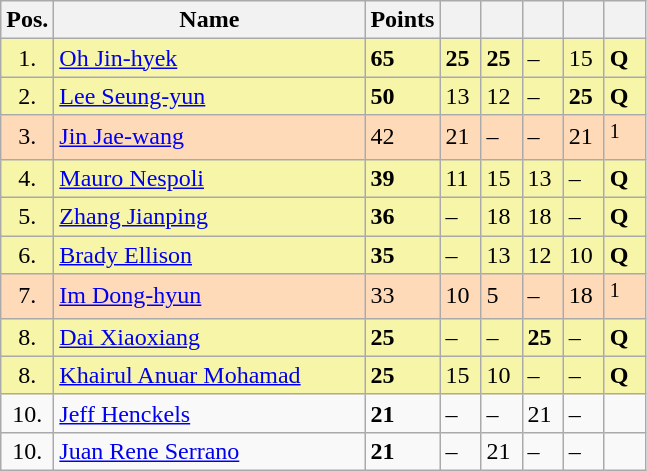<table class="wikitable">
<tr>
<th width=10px>Pos.</th>
<th width=200px>Name</th>
<th width=20px>Points</th>
<th width=20px></th>
<th width=20px></th>
<th width=20px></th>
<th width=20px></th>
<th width=20px></th>
</tr>
<tr style="background:#f7f6a8;">
<td align=center>1.</td>
<td> <a href='#'>Oh Jin-hyek</a></td>
<td><strong>65</strong></td>
<td><strong>25</strong></td>
<td><strong>25</strong></td>
<td>–</td>
<td>15</td>
<td><strong>Q</strong></td>
</tr>
<tr style="background:#f7f6a8;">
<td align=center>2.</td>
<td> <a href='#'>Lee Seung-yun</a></td>
<td><strong>50</strong></td>
<td>13</td>
<td>12</td>
<td>–</td>
<td><strong>25</strong></td>
<td><strong>Q</strong></td>
</tr>
<tr style="background:#ffdab9;">
<td align=center>3.</td>
<td> <a href='#'>Jin Jae-wang</a></td>
<td>42</td>
<td>21</td>
<td>–</td>
<td>–</td>
<td>21</td>
<td><sup>1</sup></td>
</tr>
<tr style="background:#f7f6a8;">
<td align=center>4.</td>
<td> <a href='#'>Mauro Nespoli</a></td>
<td><strong>39</strong></td>
<td>11</td>
<td>15</td>
<td>13</td>
<td>–</td>
<td><strong>Q</strong></td>
</tr>
<tr style="background:#f7f6a8;">
<td align=center>5.</td>
<td> <a href='#'>Zhang Jianping</a></td>
<td><strong>36</strong></td>
<td>–</td>
<td>18</td>
<td>18</td>
<td>–</td>
<td><strong>Q</strong></td>
</tr>
<tr style="background:#f7f6a8;">
<td align=center>6.</td>
<td> <a href='#'>Brady Ellison</a></td>
<td><strong>35</strong></td>
<td>–</td>
<td>13</td>
<td>12</td>
<td>10</td>
<td><strong>Q</strong></td>
</tr>
<tr style="background:#ffdab9;">
<td align=center>7.</td>
<td> <a href='#'>Im Dong-hyun</a></td>
<td>33</td>
<td>10</td>
<td>5</td>
<td>–</td>
<td>18</td>
<td><sup>1</sup></td>
</tr>
<tr style="background:#f7f6a8;">
<td align=center>8.</td>
<td> <a href='#'>Dai Xiaoxiang</a></td>
<td><strong>25</strong></td>
<td>–</td>
<td>–</td>
<td><strong>25</strong></td>
<td>–</td>
<td><strong>Q</strong></td>
</tr>
<tr style="background:#f7f6a8;">
<td align=center>8.</td>
<td> <a href='#'>Khairul Anuar Mohamad</a></td>
<td><strong>25</strong></td>
<td>15</td>
<td>10</td>
<td>–</td>
<td>–</td>
<td><strong>Q</strong></td>
</tr>
<tr>
<td align=center>10.</td>
<td> <a href='#'>Jeff Henckels</a></td>
<td><strong>21</strong></td>
<td>–</td>
<td>–</td>
<td>21</td>
<td>–</td>
<td></td>
</tr>
<tr>
<td align=center>10.</td>
<td> <a href='#'>Juan Rene Serrano</a></td>
<td><strong>21</strong></td>
<td>–</td>
<td>21</td>
<td>–</td>
<td>–</td>
<td></td>
</tr>
</table>
